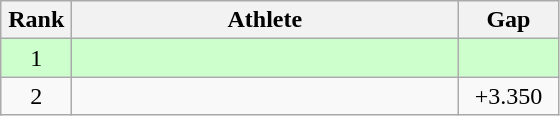<table class=wikitable style="text-align:center">
<tr>
<th width=40>Rank</th>
<th width=250>Athlete</th>
<th width=60>Gap</th>
</tr>
<tr bgcolor="ccffcc">
<td>1</td>
<td align=left></td>
<td></td>
</tr>
<tr>
<td>2</td>
<td align=left></td>
<td>+3.350</td>
</tr>
</table>
